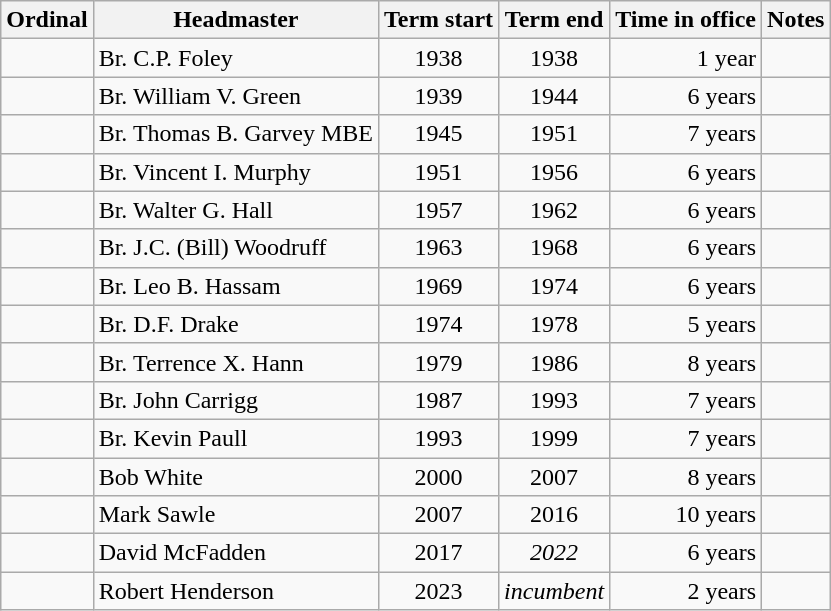<table class="wikitable">
<tr>
<th>Ordinal</th>
<th>Headmaster</th>
<th>Term start</th>
<th>Term end</th>
<th>Time in office</th>
<th>Notes</th>
</tr>
<tr>
<td align=center></td>
<td>Br. C.P. Foley</td>
<td align=center>1938</td>
<td align=center>1938</td>
<td align="right">1 year</td>
<td></td>
</tr>
<tr>
<td align=center></td>
<td>Br. William V. Green</td>
<td align=center>1939</td>
<td align=center>1944</td>
<td align=right>6 years</td>
<td></td>
</tr>
<tr>
<td align=center></td>
<td>Br. Thomas B. Garvey MBE</td>
<td align=center>1945</td>
<td align=center>1951</td>
<td align=right>7 years</td>
<td></td>
</tr>
<tr>
<td align=center></td>
<td>Br. Vincent I. Murphy</td>
<td align=center>1951</td>
<td align=center>1956</td>
<td align=right>6 years</td>
<td></td>
</tr>
<tr>
<td align=center></td>
<td>Br. Walter G. Hall</td>
<td align=center>1957</td>
<td align=center>1962</td>
<td align=right>6 years</td>
<td></td>
</tr>
<tr>
<td align=center></td>
<td>Br. J.C. (Bill) Woodruff</td>
<td align=center>1963</td>
<td align=center>1968</td>
<td align=right>6 years</td>
<td></td>
</tr>
<tr>
<td align=center></td>
<td>Br. Leo B. Hassam</td>
<td align=center>1969</td>
<td align=center>1974</td>
<td align=right>6 years</td>
<td></td>
</tr>
<tr>
<td align=center></td>
<td>Br. D.F. Drake</td>
<td align=center>1974</td>
<td align=center>1978</td>
<td align=right>5 years</td>
<td></td>
</tr>
<tr>
<td align=center></td>
<td>Br. Terrence X. Hann</td>
<td align=center>1979</td>
<td align=center>1986</td>
<td align=right>8 years</td>
<td></td>
</tr>
<tr>
<td align=center></td>
<td>Br. John Carrigg</td>
<td align=center>1987</td>
<td align=center>1993</td>
<td align=right>7 years</td>
<td></td>
</tr>
<tr>
<td align=center></td>
<td>Br. Kevin Paull</td>
<td align=center>1993</td>
<td align=center>1999</td>
<td align=right>7 years</td>
<td></td>
</tr>
<tr>
<td align=center></td>
<td>Bob White</td>
<td align="center">2000</td>
<td align=center>2007</td>
<td align=right>8 years</td>
<td></td>
</tr>
<tr>
<td align=center></td>
<td>Mark Sawle</td>
<td align=center>2007</td>
<td align=center>2016</td>
<td align=right>10 years</td>
<td></td>
</tr>
<tr>
<td align=center></td>
<td>David McFadden</td>
<td align=center>2017</td>
<td align=center><em>2022</em></td>
<td align=right>6 years</td>
<td></td>
</tr>
<tr>
<td align=center></td>
<td>Robert Henderson</td>
<td align=center>2023</td>
<td align=center><em>incumbent</em></td>
<td align=right>2 years</td>
<td></td>
</tr>
</table>
